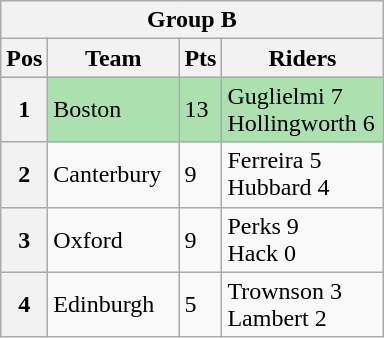<table class="wikitable">
<tr>
<th colspan="4">Group B</th>
</tr>
<tr>
<th width=20>Pos</th>
<th width=80>Team</th>
<th width=20>Pts</th>
<th width=100>Riders</th>
</tr>
<tr style="background:#ACE1AF;">
<th>1</th>
<td>Boston</td>
<td>13</td>
<td>Guglielmi 7<br>Hollingworth 6</td>
</tr>
<tr>
<th>2</th>
<td>Canterbury</td>
<td>9</td>
<td>Ferreira 5<br>Hubbard 4</td>
</tr>
<tr>
<th>3</th>
<td>Oxford</td>
<td>9</td>
<td>Perks 9<br>Hack 0</td>
</tr>
<tr>
<th>4</th>
<td>Edinburgh</td>
<td>5</td>
<td>Trownson 3<br>Lambert 2</td>
</tr>
</table>
